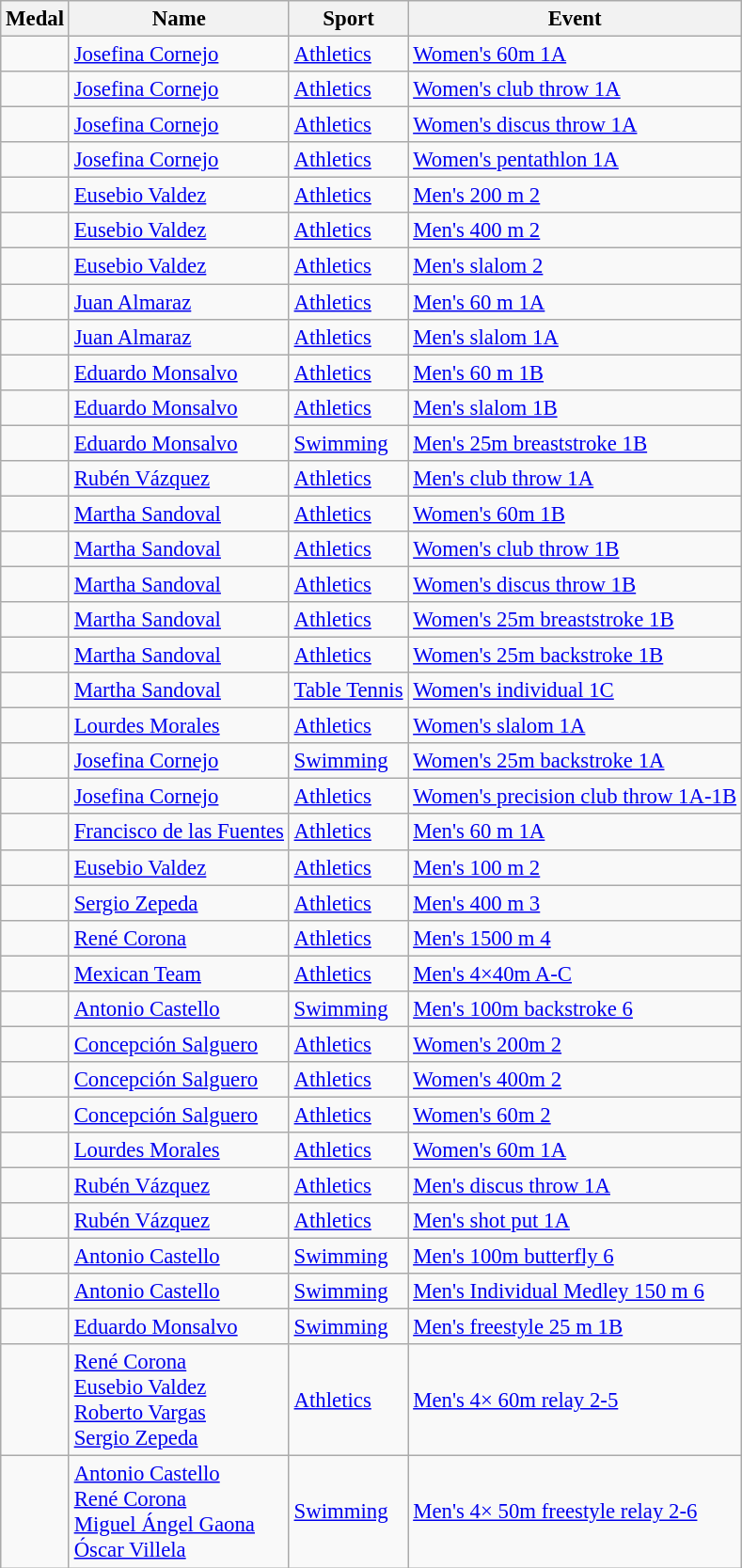<table class="wikitable sortable" style=font-size:95%>
<tr>
<th>Medal</th>
<th>Name</th>
<th>Sport</th>
<th>Event</th>
</tr>
<tr>
<td></td>
<td><a href='#'>Josefina Cornejo</a></td>
<td><a href='#'>Athletics</a></td>
<td><a href='#'>Women's 60m 1A</a></td>
</tr>
<tr>
<td></td>
<td><a href='#'>Josefina Cornejo</a></td>
<td><a href='#'>Athletics</a></td>
<td><a href='#'>Women's club throw 1A</a></td>
</tr>
<tr>
<td></td>
<td><a href='#'>Josefina Cornejo</a></td>
<td><a href='#'>Athletics</a></td>
<td><a href='#'>Women's discus throw 1A</a></td>
</tr>
<tr>
<td></td>
<td><a href='#'>Josefina Cornejo</a></td>
<td><a href='#'>Athletics</a></td>
<td><a href='#'>Women's pentathlon 1A</a></td>
</tr>
<tr>
<td></td>
<td><a href='#'>Eusebio Valdez</a></td>
<td><a href='#'>Athletics</a></td>
<td><a href='#'>Men's 200 m 2</a></td>
</tr>
<tr>
<td></td>
<td><a href='#'>Eusebio Valdez</a></td>
<td><a href='#'>Athletics</a></td>
<td><a href='#'>Men's 400 m 2</a></td>
</tr>
<tr>
<td></td>
<td><a href='#'>Eusebio Valdez</a></td>
<td><a href='#'>Athletics</a></td>
<td><a href='#'>Men's slalom 2</a></td>
</tr>
<tr>
<td></td>
<td><a href='#'>Juan Almaraz</a></td>
<td><a href='#'>Athletics</a></td>
<td><a href='#'>Men's 60 m 1A</a></td>
</tr>
<tr>
<td></td>
<td><a href='#'>Juan Almaraz</a></td>
<td><a href='#'>Athletics</a></td>
<td><a href='#'>Men's slalom 1A</a></td>
</tr>
<tr>
<td></td>
<td><a href='#'>Eduardo Monsalvo</a></td>
<td><a href='#'>Athletics</a></td>
<td><a href='#'>Men's 60 m 1B</a></td>
</tr>
<tr>
<td></td>
<td><a href='#'>Eduardo Monsalvo</a></td>
<td><a href='#'>Athletics</a></td>
<td><a href='#'>Men's slalom 1B</a></td>
</tr>
<tr>
<td></td>
<td><a href='#'>Eduardo Monsalvo</a></td>
<td><a href='#'>Swimming</a></td>
<td><a href='#'>Men's 25m breaststroke 1B</a></td>
</tr>
<tr>
<td></td>
<td><a href='#'>Rubén Vázquez</a></td>
<td><a href='#'>Athletics</a></td>
<td><a href='#'>Men's club throw 1A</a></td>
</tr>
<tr>
<td></td>
<td><a href='#'>Martha Sandoval</a></td>
<td><a href='#'>Athletics</a></td>
<td><a href='#'>Women's 60m 1B</a></td>
</tr>
<tr>
<td></td>
<td><a href='#'>Martha Sandoval</a></td>
<td><a href='#'>Athletics</a></td>
<td><a href='#'>Women's club throw 1B</a></td>
</tr>
<tr>
<td></td>
<td><a href='#'>Martha Sandoval</a></td>
<td><a href='#'>Athletics</a></td>
<td><a href='#'>Women's discus throw 1B</a></td>
</tr>
<tr>
<td></td>
<td><a href='#'>Martha Sandoval</a></td>
<td><a href='#'>Athletics</a></td>
<td><a href='#'>Women's 25m breaststroke 1B</a></td>
</tr>
<tr>
<td></td>
<td><a href='#'>Martha Sandoval</a></td>
<td><a href='#'>Athletics</a></td>
<td><a href='#'>Women's 25m backstroke 1B</a></td>
</tr>
<tr>
<td></td>
<td><a href='#'>Martha Sandoval</a></td>
<td><a href='#'>Table Tennis</a></td>
<td><a href='#'>Women's individual 1C</a></td>
</tr>
<tr>
<td></td>
<td><a href='#'>Lourdes Morales</a></td>
<td><a href='#'>Athletics</a></td>
<td><a href='#'>Women's slalom 1A</a></td>
</tr>
<tr>
<td></td>
<td><a href='#'>Josefina Cornejo</a></td>
<td><a href='#'>Swimming</a></td>
<td><a href='#'>Women's 25m backstroke 1A</a></td>
</tr>
<tr>
<td></td>
<td><a href='#'>Josefina Cornejo</a></td>
<td><a href='#'>Athletics</a></td>
<td><a href='#'>Women's precision club throw 1A-1B</a></td>
</tr>
<tr>
<td></td>
<td><a href='#'>Francisco de las Fuentes</a></td>
<td><a href='#'>Athletics</a></td>
<td><a href='#'>Men's 60 m 1A</a></td>
</tr>
<tr>
<td></td>
<td><a href='#'>Eusebio Valdez</a></td>
<td><a href='#'>Athletics</a></td>
<td><a href='#'>Men's 100 m 2</a></td>
</tr>
<tr>
<td></td>
<td><a href='#'>Sergio Zepeda</a></td>
<td><a href='#'>Athletics</a></td>
<td><a href='#'>Men's 400 m 3</a></td>
</tr>
<tr>
<td></td>
<td><a href='#'>René Corona</a></td>
<td><a href='#'>Athletics</a></td>
<td><a href='#'>Men's 1500 m 4</a></td>
</tr>
<tr>
<td></td>
<td><a href='#'>Mexican Team</a></td>
<td><a href='#'>Athletics</a></td>
<td><a href='#'>Men's 4×40m A-C</a></td>
</tr>
<tr>
<td></td>
<td><a href='#'>Antonio Castello</a></td>
<td><a href='#'>Swimming</a></td>
<td><a href='#'>Men's 100m backstroke 6</a></td>
</tr>
<tr>
<td></td>
<td><a href='#'>Concepción Salguero</a></td>
<td><a href='#'>Athletics</a></td>
<td><a href='#'>Women's 200m 2</a></td>
</tr>
<tr>
<td></td>
<td><a href='#'>Concepción Salguero</a></td>
<td><a href='#'>Athletics</a></td>
<td><a href='#'>Women's 400m 2</a></td>
</tr>
<tr>
<td></td>
<td><a href='#'>Concepción Salguero</a></td>
<td><a href='#'>Athletics</a></td>
<td><a href='#'>Women's 60m 2</a></td>
</tr>
<tr>
<td></td>
<td><a href='#'>Lourdes Morales</a></td>
<td><a href='#'>Athletics</a></td>
<td><a href='#'>Women's 60m 1A</a></td>
</tr>
<tr>
<td></td>
<td><a href='#'>Rubén Vázquez</a></td>
<td><a href='#'>Athletics</a></td>
<td><a href='#'>Men's discus throw 1A</a></td>
</tr>
<tr>
<td></td>
<td><a href='#'>Rubén Vázquez</a></td>
<td><a href='#'>Athletics</a></td>
<td><a href='#'>Men's shot put 1A</a></td>
</tr>
<tr>
<td></td>
<td><a href='#'>Antonio Castello</a></td>
<td><a href='#'>Swimming</a></td>
<td><a href='#'>Men's 100m butterfly 6</a></td>
</tr>
<tr>
<td></td>
<td><a href='#'>Antonio Castello</a></td>
<td><a href='#'>Swimming</a></td>
<td><a href='#'>Men's Individual Medley 150 m 6</a></td>
</tr>
<tr>
<td></td>
<td><a href='#'>Eduardo Monsalvo</a></td>
<td><a href='#'>Swimming</a></td>
<td><a href='#'>Men's freestyle 25 m 1B</a></td>
</tr>
<tr>
<td></td>
<td><a href='#'>René Corona</a><br><a href='#'>Eusebio Valdez</a><br><a href='#'>Roberto Vargas</a><br><a href='#'>Sergio Zepeda</a></td>
<td><a href='#'>Athletics</a></td>
<td><a href='#'>Men's 4× 60m relay 2-5</a></td>
</tr>
<tr>
<td></td>
<td><a href='#'>Antonio Castello</a><br><a href='#'>René Corona</a><br><a href='#'>Miguel Ángel Gaona</a><br><a href='#'>Óscar Villela</a></td>
<td><a href='#'>Swimming</a></td>
<td><a href='#'>Men's 4× 50m freestyle relay 2-6</a></td>
</tr>
</table>
